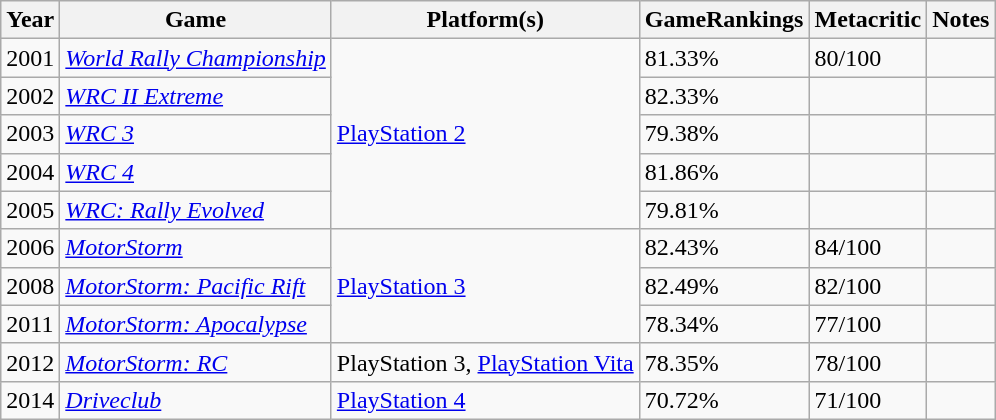<table class="wikitable">
<tr>
<th>Year</th>
<th>Game</th>
<th>Platform(s)</th>
<th>GameRankings</th>
<th>Metacritic</th>
<th>Notes</th>
</tr>
<tr>
<td>2001</td>
<td><em><a href='#'>World Rally Championship</a></em></td>
<td rowspan="5"><a href='#'>PlayStation 2</a></td>
<td>81.33%</td>
<td>80/100</td>
<td></td>
</tr>
<tr>
<td>2002</td>
<td><em><a href='#'>WRC II Extreme</a></em></td>
<td>82.33%</td>
<td></td>
<td></td>
</tr>
<tr>
<td>2003</td>
<td><em><a href='#'>WRC 3</a></em></td>
<td>79.38%</td>
<td></td>
<td></td>
</tr>
<tr>
<td>2004</td>
<td><em><a href='#'>WRC 4</a></em></td>
<td>81.86%</td>
<td></td>
<td></td>
</tr>
<tr>
<td>2005</td>
<td><em><a href='#'>WRC: Rally Evolved</a></em></td>
<td>79.81%</td>
<td></td>
<td></td>
</tr>
<tr>
<td>2006</td>
<td><em><a href='#'>MotorStorm</a></em></td>
<td rowspan="3"><a href='#'>PlayStation 3</a></td>
<td>82.43%</td>
<td>84/100</td>
<td></td>
</tr>
<tr>
<td>2008</td>
<td><em><a href='#'>MotorStorm: Pacific Rift</a></em></td>
<td>82.49%</td>
<td>82/100</td>
<td></td>
</tr>
<tr>
<td>2011</td>
<td><em><a href='#'>MotorStorm: Apocalypse</a></em></td>
<td>78.34%</td>
<td>77/100</td>
<td></td>
</tr>
<tr>
<td>2012</td>
<td><em><a href='#'>MotorStorm: RC</a></em></td>
<td>PlayStation 3, <a href='#'>PlayStation Vita</a></td>
<td>78.35%</td>
<td>78/100</td>
<td></td>
</tr>
<tr>
<td>2014</td>
<td><em><a href='#'>Driveclub</a></em></td>
<td><a href='#'>PlayStation 4</a></td>
<td>70.72%</td>
<td>71/100</td>
<td></td>
</tr>
</table>
